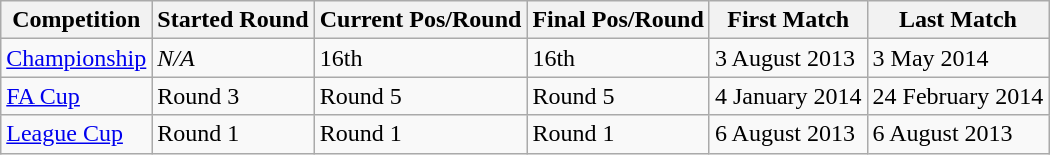<table class="wikitable">
<tr>
<th>Competition</th>
<th>Started Round</th>
<th>Current Pos/Round</th>
<th>Final Pos/Round</th>
<th>First Match</th>
<th>Last Match</th>
</tr>
<tr>
<td><a href='#'>Championship</a></td>
<td><em>N/A</em></td>
<td>16th</td>
<td>16th</td>
<td>3 August 2013</td>
<td>3 May 2014</td>
</tr>
<tr>
<td><a href='#'>FA Cup</a></td>
<td>Round 3</td>
<td>Round 5</td>
<td>Round 5</td>
<td>4 January 2014</td>
<td>24 February 2014</td>
</tr>
<tr>
<td><a href='#'>League Cup</a></td>
<td>Round 1</td>
<td>Round 1</td>
<td>Round 1</td>
<td>6 August 2013</td>
<td>6 August 2013</td>
</tr>
</table>
